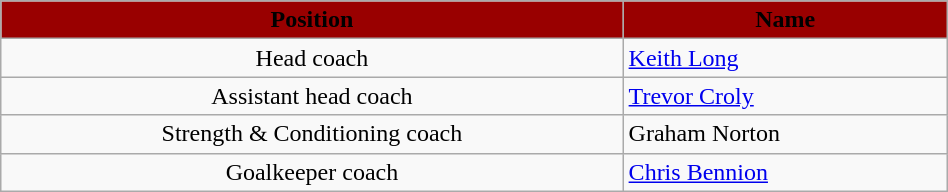<table class="wikitable" style="text-align:center;width:50%;">
<tr>
<th style=background:#990000;color:#000000; text-align:center;">Position</th>
<th style=background:#990000;color:#000000; text-align:center;">Name</th>
</tr>
<tr>
<td>Head coach</td>
<td align=left> <a href='#'>Keith Long</a></td>
</tr>
<tr>
<td>Assistant head coach</td>
<td align=left> <a href='#'>Trevor Croly</a></td>
</tr>
<tr>
<td>Strength & Conditioning coach</td>
<td align=left> Graham Norton</td>
</tr>
<tr>
<td>Goalkeeper coach</td>
<td align=left> <a href='#'>Chris Bennion</a></td>
</tr>
</table>
